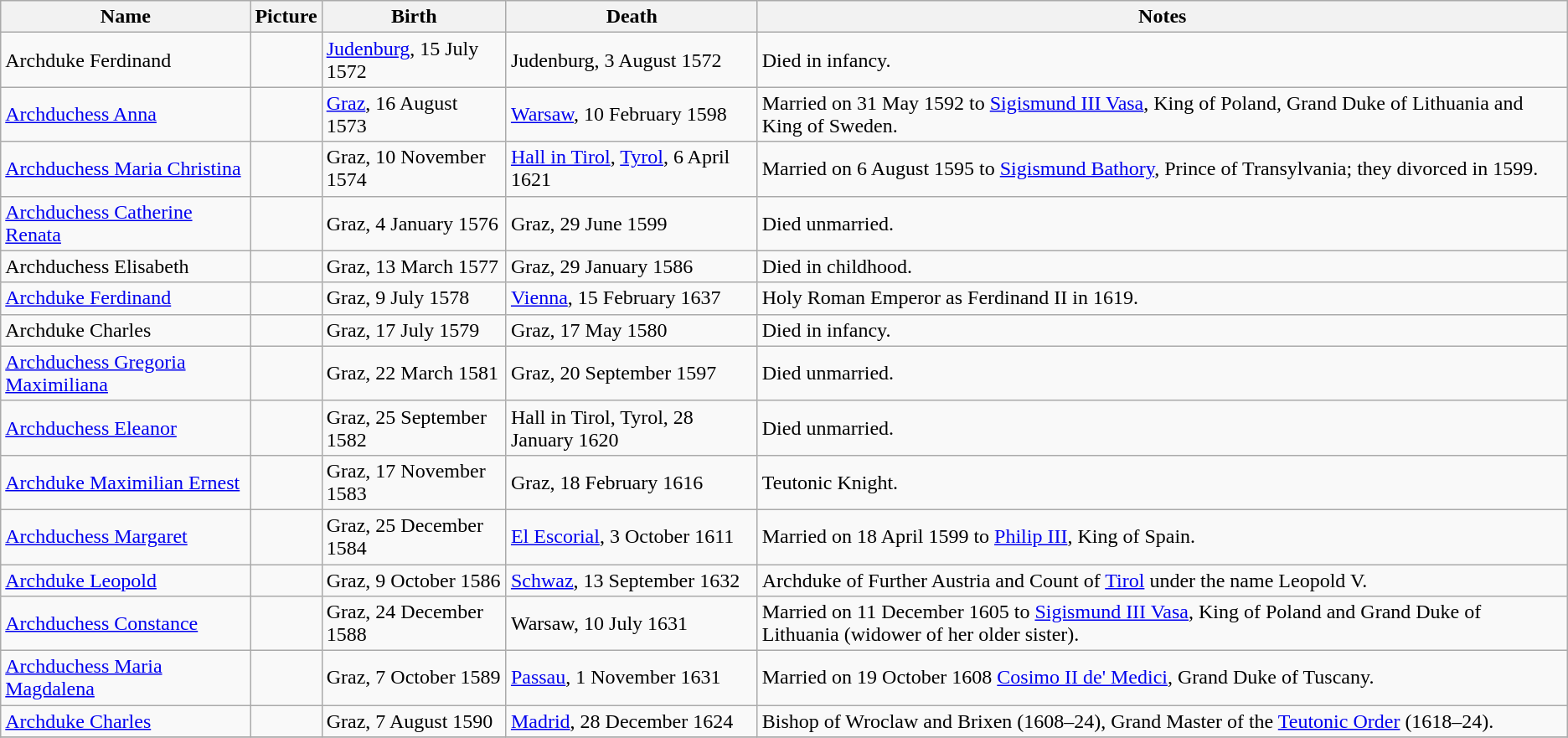<table class="wikitable">
<tr>
<th>Name</th>
<th>Picture</th>
<th>Birth</th>
<th>Death</th>
<th>Notes</th>
</tr>
<tr>
<td>Archduke Ferdinand</td>
<td></td>
<td><a href='#'>Judenburg</a>, 15 July 1572</td>
<td>Judenburg, 3 August 1572</td>
<td>Died in infancy.</td>
</tr>
<tr>
<td><a href='#'>Archduchess Anna</a></td>
<td></td>
<td><a href='#'>Graz</a>, 16 August 1573</td>
<td><a href='#'>Warsaw</a>, 10 February 1598</td>
<td>Married on 31 May 1592 to <a href='#'>Sigismund III Vasa</a>, King of Poland, Grand Duke of Lithuania and King of Sweden.</td>
</tr>
<tr>
<td><a href='#'>Archduchess Maria Christina</a></td>
<td></td>
<td>Graz, 10 November 1574</td>
<td><a href='#'>Hall in Tirol</a>, <a href='#'>Tyrol</a>, 6 April 1621</td>
<td>Married on 6 August 1595 to <a href='#'>Sigismund Bathory</a>, Prince of Transylvania; they divorced in 1599.</td>
</tr>
<tr>
<td><a href='#'>Archduchess Catherine Renata</a></td>
<td></td>
<td>Graz, 4 January 1576</td>
<td>Graz, 29 June 1599</td>
<td>Died unmarried.</td>
</tr>
<tr>
<td>Archduchess Elisabeth</td>
<td></td>
<td>Graz, 13 March 1577</td>
<td>Graz, 29 January 1586</td>
<td>Died in childhood.</td>
</tr>
<tr>
<td><a href='#'>Archduke Ferdinand</a></td>
<td></td>
<td>Graz, 9 July 1578</td>
<td><a href='#'>Vienna</a>, 15 February 1637</td>
<td>Holy Roman Emperor as Ferdinand II in 1619.</td>
</tr>
<tr>
<td>Archduke Charles</td>
<td></td>
<td>Graz, 17 July 1579</td>
<td>Graz, 17 May 1580</td>
<td>Died in infancy.</td>
</tr>
<tr>
<td><a href='#'>Archduchess Gregoria Maximiliana</a></td>
<td></td>
<td>Graz, 22 March 1581</td>
<td>Graz, 20 September 1597</td>
<td>Died unmarried.</td>
</tr>
<tr>
<td><a href='#'>Archduchess Eleanor</a></td>
<td></td>
<td>Graz, 25 September 1582</td>
<td>Hall in Tirol, Tyrol, 28 January 1620</td>
<td>Died unmarried.</td>
</tr>
<tr>
<td><a href='#'>Archduke Maximilian Ernest</a></td>
<td></td>
<td>Graz, 17 November 1583</td>
<td>Graz, 18 February 1616</td>
<td>Teutonic Knight.</td>
</tr>
<tr>
<td><a href='#'>Archduchess Margaret</a></td>
<td></td>
<td>Graz, 25 December 1584</td>
<td><a href='#'>El Escorial</a>, 3 October 1611</td>
<td>Married on 18 April 1599 to <a href='#'>Philip III</a>, King of Spain.</td>
</tr>
<tr>
<td><a href='#'>Archduke Leopold</a></td>
<td></td>
<td>Graz, 9 October 1586</td>
<td><a href='#'>Schwaz</a>, 13 September 1632</td>
<td>Archduke of Further Austria and Count of <a href='#'>Tirol</a> under the name Leopold V.</td>
</tr>
<tr>
<td><a href='#'>Archduchess Constance</a></td>
<td></td>
<td>Graz, 24 December 1588</td>
<td>Warsaw, 10 July 1631</td>
<td>Married on 11 December 1605 to <a href='#'>Sigismund III Vasa</a>, King of Poland and Grand Duke of Lithuania (widower of her older sister).</td>
</tr>
<tr>
<td><a href='#'>Archduchess Maria Magdalena</a></td>
<td></td>
<td>Graz, 7 October 1589</td>
<td><a href='#'>Passau</a>, 1 November 1631</td>
<td>Married on 19 October 1608 <a href='#'>Cosimo II de' Medici</a>, Grand Duke of Tuscany.</td>
</tr>
<tr>
<td><a href='#'>Archduke Charles</a></td>
<td></td>
<td>Graz, 7 August 1590</td>
<td><a href='#'>Madrid</a>, 28 December 1624</td>
<td>Bishop of Wroclaw and Brixen (1608–24), Grand Master of the <a href='#'>Teutonic Order</a> (1618–24).</td>
</tr>
<tr>
</tr>
</table>
